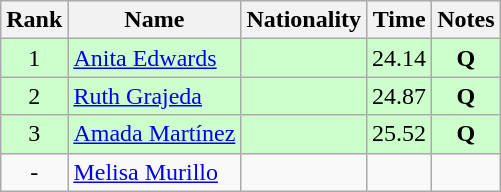<table class="wikitable sortable" style="text-align:center">
<tr>
<th>Rank</th>
<th>Name</th>
<th>Nationality</th>
<th>Time</th>
<th>Notes</th>
</tr>
<tr bgcolor=ccffcc>
<td>1</td>
<td align=left><a href='#'>Anita Edwards</a></td>
<td align=left></td>
<td>24.14</td>
<td><strong>Q</strong></td>
</tr>
<tr bgcolor=ccffcc>
<td>2</td>
<td align=left><a href='#'>Ruth Grajeda</a></td>
<td align=left></td>
<td>24.87</td>
<td><strong>Q</strong></td>
</tr>
<tr bgcolor=ccffcc>
<td>3</td>
<td align=left><a href='#'>Amada Martínez</a></td>
<td align=left></td>
<td>25.52</td>
<td><strong>Q</strong></td>
</tr>
<tr>
<td>-</td>
<td align=left><a href='#'>Melisa Murillo</a></td>
<td align=left></td>
<td></td>
<td></td>
</tr>
</table>
